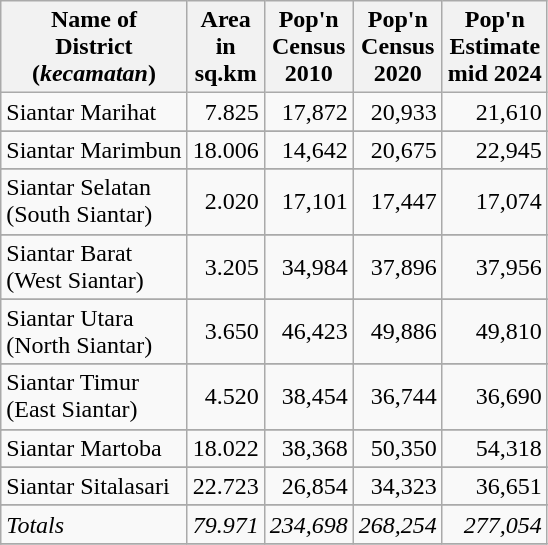<table class="sortable wikitable">
<tr>
<th>Name of<br>District<br>(<em>kecamatan</em>)</th>
<th>Area<br>in<br> sq.km</th>
<th>Pop'n<br>Census<br>2010</th>
<th>Pop'n<br>Census<br>2020</th>
<th>Pop'n<br>Estimate<br>mid 2024</th>
</tr>
<tr>
<td>Siantar Marihat</td>
<td align="right">7.825</td>
<td align="right">17,872</td>
<td align="right">20,933</td>
<td align="right">21,610</td>
</tr>
<tr>
</tr>
<tr>
<td>Siantar Marimbun</td>
<td align="right">18.006</td>
<td align="right">14,642</td>
<td align="right">20,675</td>
<td align="right">22,945</td>
</tr>
<tr>
</tr>
<tr>
<td>Siantar Selatan <br>(South Siantar)</td>
<td align="right">2.020</td>
<td align="right">17,101</td>
<td align="right">17,447</td>
<td align="right">17,074</td>
</tr>
<tr>
</tr>
<tr>
<td>Siantar Barat <br>(West Siantar)</td>
<td align="right">3.205</td>
<td align="right">34,984</td>
<td align="right">37,896</td>
<td align="right">37,956</td>
</tr>
<tr>
</tr>
<tr>
<td>Siantar Utara <br>(North Siantar)</td>
<td align="right">3.650</td>
<td align="right">46,423</td>
<td align="right">49,886</td>
<td align="right">49,810</td>
</tr>
<tr>
</tr>
<tr>
<td>Siantar Timur <br>(East Siantar)</td>
<td align="right">4.520</td>
<td align="right">38,454</td>
<td align="right">36,744</td>
<td align="right">36,690</td>
</tr>
<tr>
</tr>
<tr>
<td>Siantar Martoba</td>
<td align="right">18.022</td>
<td align="right">38,368</td>
<td align="right">50,350</td>
<td align="right">54,318</td>
</tr>
<tr>
</tr>
<tr>
<td>Siantar Sitalasari</td>
<td align="right">22.723</td>
<td align="right">26,854</td>
<td align="right">34,323</td>
<td align="right">36,651</td>
</tr>
<tr>
</tr>
<tr>
<td><em>Totals</em></td>
<td align="right"><em>79.971</em></td>
<td align="right"><em>234,698</em></td>
<td align="right"><em>268,254</em></td>
<td align="right"><em>277,054</em></td>
</tr>
<tr>
</tr>
</table>
